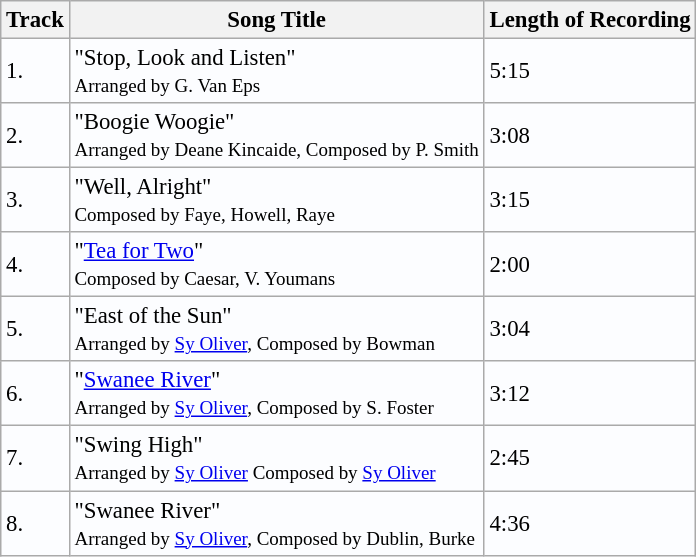<table class="wikitable" style="background:#fcfdff; font-size:95%;">
<tr>
<th>Track</th>
<th>Song Title</th>
<th>Length of Recording</th>
</tr>
<tr>
<td>1.</td>
<td>"Stop, Look and Listen" <br><small> Arranged by G. Van Eps </small></td>
<td>5:15</td>
</tr>
<tr>
<td>2.</td>
<td>"Boogie Woogie" <br><small>Arranged by Deane Kincaide, Composed by P. Smith </small></td>
<td>3:08</td>
</tr>
<tr>
<td>3.</td>
<td>"Well, Alright" <br><small>Composed by Faye, Howell, Raye</small></td>
<td>3:15</td>
</tr>
<tr>
<td>4.</td>
<td>"<a href='#'>Tea for Two</a>" <br><small>Composed by  Caesar, V. Youmans</small></td>
<td>2:00</td>
</tr>
<tr>
<td>5.</td>
<td>"East of the Sun" <br><small>Arranged by <a href='#'>Sy Oliver</a>, Composed by Bowman </small></td>
<td>3:04</td>
</tr>
<tr>
<td>6.</td>
<td>"<a href='#'>Swanee River</a>" <br><small>Arranged by <a href='#'>Sy Oliver</a>, Composed by S. Foster</small></td>
<td>3:12</td>
</tr>
<tr>
<td>7.</td>
<td>"Swing High" <br><small>Arranged by <a href='#'>Sy Oliver</a> Composed by <a href='#'>Sy Oliver</a></small></td>
<td>2:45</td>
</tr>
<tr>
<td>8.</td>
<td>"Swanee River" <br><small>Arranged by <a href='#'>Sy Oliver</a>, Composed by Dublin, Burke</small></td>
<td>4:36</td>
</tr>
</table>
